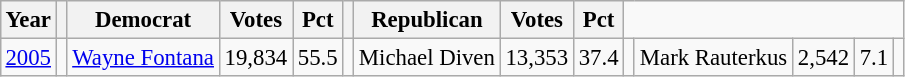<table class="wikitable" style="margin:0.5em ; font-size:95%">
<tr>
<th>Year</th>
<th></th>
<th>Democrat</th>
<th>Votes</th>
<th>Pct</th>
<th></th>
<th>Republican</th>
<th>Votes</th>
<th>Pct</th>
</tr>
<tr>
<td><a href='#'>2005</a></td>
<td></td>
<td><a href='#'>Wayne Fontana</a></td>
<td>19,834</td>
<td>55.5</td>
<td></td>
<td>Michael Diven</td>
<td>13,353</td>
<td>37.4</td>
<td></td>
<td>Mark Rauterkus</td>
<td>2,542</td>
<td>7.1</td>
<td></td>
</tr>
</table>
